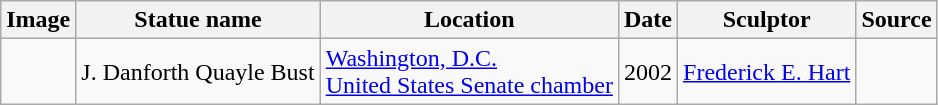<table class="wikitable sortable">
<tr>
<th class="unsortable" scope="col">Image</th>
<th scope="col">Statue name</th>
<th scope="col">Location</th>
<th scope="col">Date</th>
<th scope="col">Sculptor</th>
<th class="unsortable" scope="col">Source</th>
</tr>
<tr>
<td></td>
<td>J. Danforth Quayle Bust</td>
<td><a href='#'>Washington, D.C.</a><br><a href='#'>United States Senate chamber</a></td>
<td>2002</td>
<td><a href='#'>Frederick E. Hart</a></td>
<td></td>
</tr>
</table>
